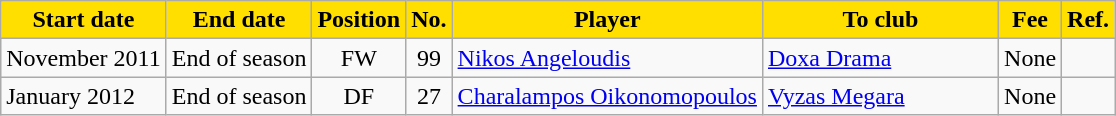<table class="wikitable sortable">
<tr>
<th style="background:#FFDF00; color:black;"><strong>Start date</strong></th>
<th style="background:#FFDF00; color:black;"><strong>End date</strong></th>
<th style="background:#FFDF00; color:black;"><strong>Position</strong></th>
<th style="background:#FFDF00; color:black;"><strong>No.</strong></th>
<th style="background:#FFDF00; color:black;"><strong>Player</strong></th>
<th style="background:#FFDF00; color:black;"; width=150><strong>To club</strong></th>
<th style="background:#FFDF00; color:black;"><strong>Fee</strong></th>
<th style="background:#FFDF00; color:black;"><strong>Ref.</strong></th>
</tr>
<tr>
<td>November 2011</td>
<td>End of season</td>
<td style="text-align:center;">FW</td>
<td style="text-align:center;">99</td>
<td style="text-align:left;"> <a href='#'>Nikos Angeloudis</a></td>
<td style="text-align:left;"> <a href='#'>Doxa Drama</a></td>
<td>None</td>
<td></td>
</tr>
<tr>
<td>January 2012</td>
<td>End of season</td>
<td style="text-align:center;">DF</td>
<td style="text-align:center;">27</td>
<td style="text-align:left;"> <a href='#'>Charalampos Oikonomopoulos</a></td>
<td style="text-align:left;"> <a href='#'>Vyzas Megara</a></td>
<td>None</td>
<td></td>
</tr>
</table>
